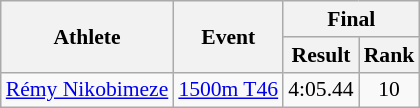<table class=wikitable style="font-size:90%">
<tr>
<th rowspan="2">Athlete</th>
<th rowspan="2">Event</th>
<th colspan="2">Final</th>
</tr>
<tr>
<th>Result</th>
<th>Rank</th>
</tr>
<tr align=center>
<td align=left><a href='#'>Rémy Nikobimeze</a></td>
<td align=left><a href='#'>1500m T46</a></td>
<td>4:05.44</td>
<td>10</td>
</tr>
</table>
